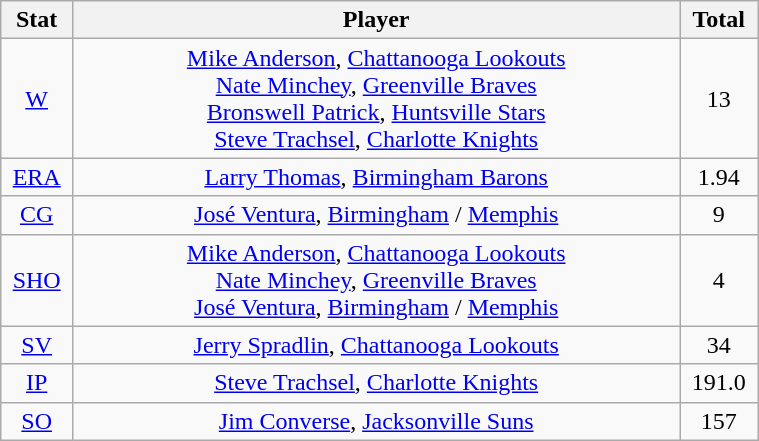<table class="wikitable" width="40%" style="text-align:center;">
<tr>
<th width="5%">Stat</th>
<th width="60%">Player</th>
<th width="5%">Total</th>
</tr>
<tr>
<td><a href='#'>W</a></td>
<td><a href='#'>Mike Anderson</a>, <a href='#'>Chattanooga Lookouts</a> <br> <a href='#'>Nate Minchey</a>, <a href='#'>Greenville Braves</a> <br> <a href='#'>Bronswell Patrick</a>, <a href='#'>Huntsville Stars</a> <br> <a href='#'>Steve Trachsel</a>, <a href='#'>Charlotte Knights</a></td>
<td>13</td>
</tr>
<tr>
<td><a href='#'>ERA</a></td>
<td><a href='#'>Larry Thomas</a>, <a href='#'>Birmingham Barons</a></td>
<td>1.94</td>
</tr>
<tr>
<td><a href='#'>CG</a></td>
<td><a href='#'>José Ventura</a>, <a href='#'>Birmingham</a> / <a href='#'>Memphis</a></td>
<td>9</td>
</tr>
<tr>
<td><a href='#'>SHO</a></td>
<td><a href='#'>Mike Anderson</a>, <a href='#'>Chattanooga Lookouts</a> <br> <a href='#'>Nate Minchey</a>, <a href='#'>Greenville Braves</a> <br> <a href='#'>José Ventura</a>, <a href='#'>Birmingham</a> / <a href='#'>Memphis</a></td>
<td>4</td>
</tr>
<tr>
<td><a href='#'>SV</a></td>
<td><a href='#'>Jerry Spradlin</a>, <a href='#'>Chattanooga Lookouts</a></td>
<td>34</td>
</tr>
<tr>
<td><a href='#'>IP</a></td>
<td><a href='#'>Steve Trachsel</a>, <a href='#'>Charlotte Knights</a></td>
<td>191.0</td>
</tr>
<tr>
<td><a href='#'>SO</a></td>
<td><a href='#'>Jim Converse</a>, <a href='#'>Jacksonville Suns</a></td>
<td>157</td>
</tr>
</table>
